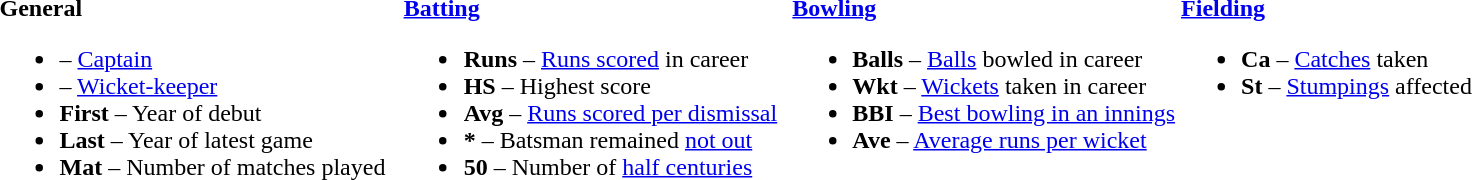<table>
<tr>
<td valign="top" style="width:26%"><br><strong>General</strong><ul><li> – <a href='#'>Captain</a></li><li> – <a href='#'>Wicket-keeper</a></li><li><strong>First</strong> – Year of debut</li><li><strong>Last</strong> – Year of latest game</li><li><strong>Mat</strong> – Number of matches played</li></ul></td>
<td valign="top" style="width:25%"><br><strong><a href='#'>Batting</a></strong><ul><li><strong>Runs</strong> – <a href='#'>Runs scored</a> in career</li><li><strong>HS</strong> – Highest score</li><li><strong>Avg</strong> – <a href='#'>Runs scored per dismissal</a></li><li><strong>*</strong> – Batsman remained <a href='#'>not out</a></li><li><strong>50</strong> – Number of <a href='#'>half centuries</a></li></ul></td>
<td valign="top" style="width:25%"><br><strong><a href='#'>Bowling</a></strong><ul><li><strong>Balls</strong> – <a href='#'>Balls</a> bowled in career</li><li><strong>Wkt</strong> – <a href='#'>Wickets</a> taken in career</li><li><strong>BBI</strong> – <a href='#'>Best bowling in an innings</a></li><li><strong>Ave</strong> – <a href='#'>Average runs per wicket</a></li></ul></td>
<td valign="top" style="width:24%"><br><strong><a href='#'>Fielding</a></strong><ul><li><strong>Ca</strong> – <a href='#'>Catches</a> taken</li><li><strong>St</strong> – <a href='#'>Stumpings</a> affected</li></ul></td>
</tr>
</table>
